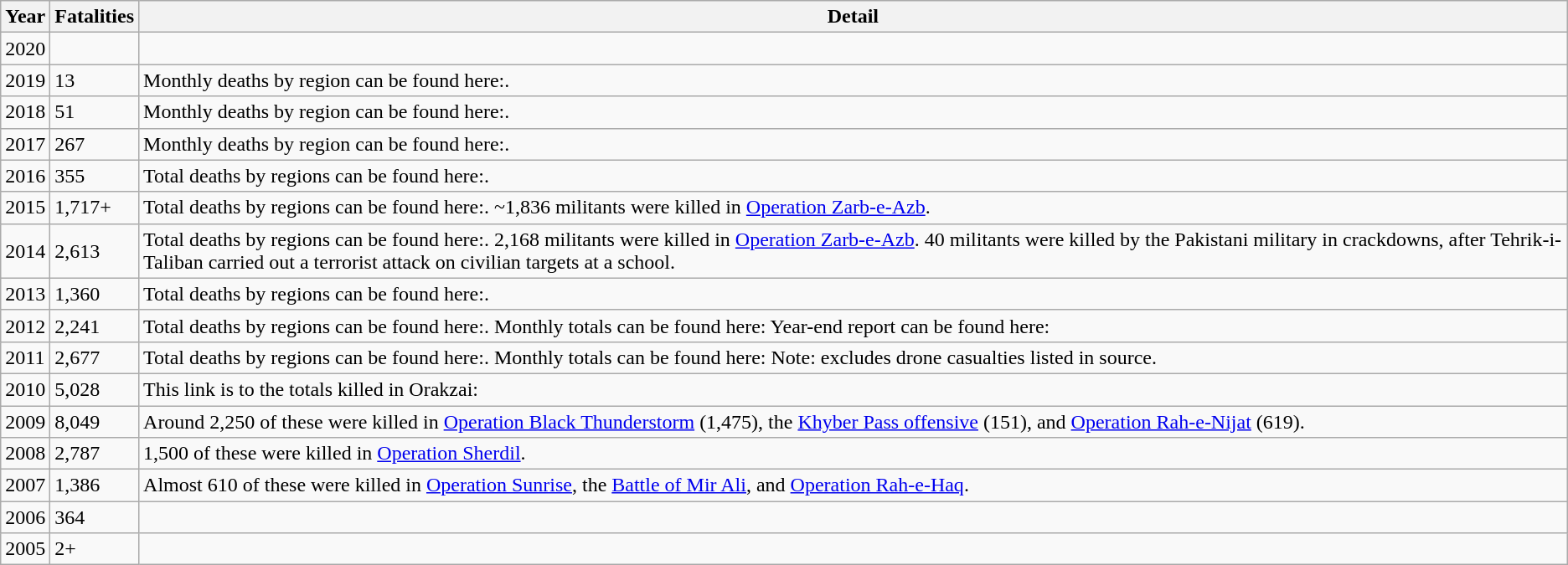<table class="wikitable" border="1">
<tr>
<th>Year</th>
<th>Fatalities</th>
<th>Detail</th>
</tr>
<tr>
<td>2020</td>
<td></td>
<td></td>
</tr>
<tr>
<td>2019</td>
<td>13</td>
<td>Monthly deaths by region can be found here:.</td>
</tr>
<tr>
<td>2018</td>
<td>51</td>
<td>Monthly deaths by region can be found here:.</td>
</tr>
<tr>
<td>2017</td>
<td>267</td>
<td>Monthly deaths by region can be found here:.</td>
</tr>
<tr>
<td>2016</td>
<td>355</td>
<td>Total deaths by regions can be found here:.</td>
</tr>
<tr>
<td>2015</td>
<td>1,717+</td>
<td>Total deaths by regions can be found here:. ~1,836 militants were killed in <a href='#'>Operation Zarb-e-Azb</a>.</td>
</tr>
<tr>
<td>2014</td>
<td>2,613</td>
<td>Total deaths by regions can be found here:. 2,168 militants were killed in <a href='#'>Operation Zarb-e-Azb</a>. 40 militants were killed by the Pakistani military in crackdowns, after Tehrik-i-Taliban carried out a terrorist attack on civilian targets at a school.</td>
</tr>
<tr>
<td>2013</td>
<td>1,360</td>
<td>Total deaths by regions can be found here:.</td>
</tr>
<tr>
<td>2012</td>
<td>2,241</td>
<td>Total deaths by regions can be found here:. Monthly totals can be found here: Year-end report can be found here:</td>
</tr>
<tr>
<td>2011</td>
<td>2,677</td>
<td>Total deaths by regions can be found here:. Monthly totals can be found here: Note: excludes drone casualties listed in source.</td>
</tr>
<tr>
<td>2010</td>
<td>5,028</td>
<td>This link is to the totals killed in Orakzai:</td>
</tr>
<tr>
<td>2009</td>
<td>8,049</td>
<td>Around 2,250 of these were killed in <a href='#'>Operation Black Thunderstorm</a> (1,475), the <a href='#'>Khyber Pass offensive</a> (151), and <a href='#'>Operation Rah-e-Nijat</a> (619).</td>
</tr>
<tr>
<td>2008</td>
<td>2,787</td>
<td>1,500 of these were killed in <a href='#'>Operation Sherdil</a>.</td>
</tr>
<tr>
<td>2007</td>
<td>1,386</td>
<td>Almost 610 of these were killed in <a href='#'>Operation Sunrise</a>, the <a href='#'>Battle of Mir Ali</a>, and <a href='#'>Operation Rah-e-Haq</a>.</td>
</tr>
<tr>
<td>2006</td>
<td>364</td>
<td></td>
</tr>
<tr>
<td>2005</td>
<td>2+</td>
<td></td>
</tr>
</table>
